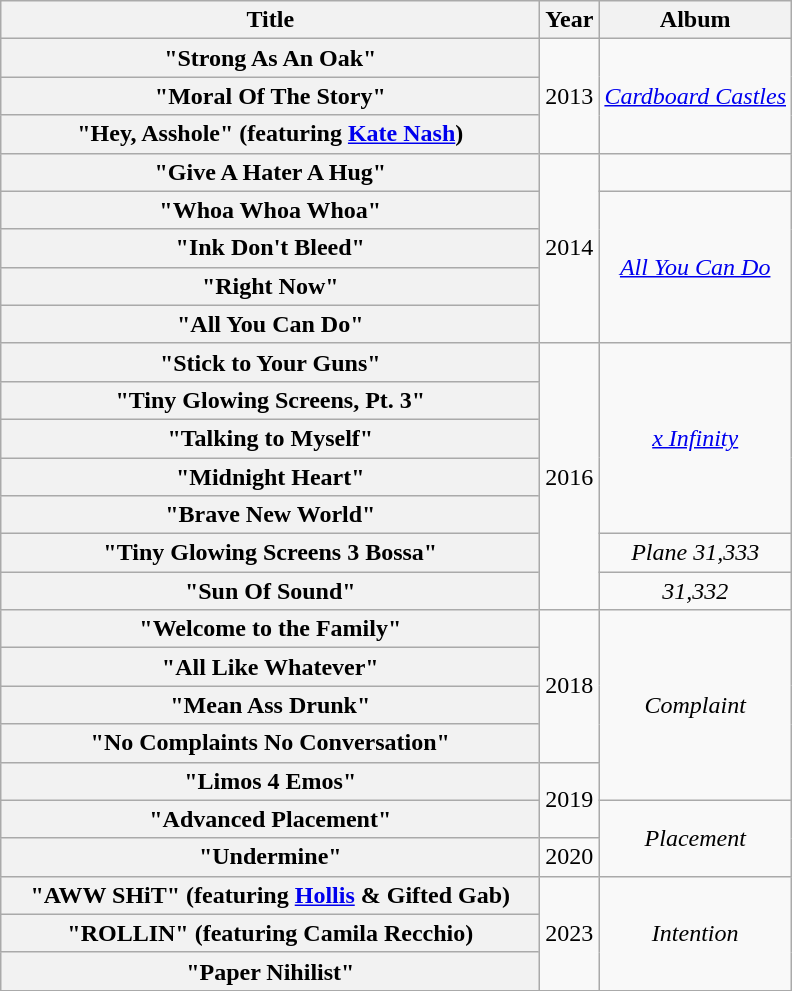<table class="wikitable plainrowheaders" style="text-align:center;">
<tr>
<th scope="col" style="width:22em;">Title</th>
<th scope="col" style="width:1em;">Year</th>
<th scope="col">Album</th>
</tr>
<tr>
<th scope="row">"Strong As An Oak"</th>
<td rowspan="3">2013</td>
<td rowspan="3"><em><a href='#'>Cardboard Castles</a></em></td>
</tr>
<tr>
<th scope="row">"Moral Of The Story"</th>
</tr>
<tr>
<th scope="row">"Hey, Asshole" <span>(featuring <a href='#'>Kate Nash</a>)</span></th>
</tr>
<tr>
<th scope="row">"Give A Hater A Hug"</th>
<td rowspan="5">2014</td>
<td></td>
</tr>
<tr>
<th scope="row">"Whoa Whoa Whoa"</th>
<td rowspan="4"><em><a href='#'>All You Can Do</a></em></td>
</tr>
<tr>
<th scope="row">"Ink Don't Bleed"</th>
</tr>
<tr>
<th scope="row">"Right Now"</th>
</tr>
<tr>
<th scope="row">"All You Can Do"</th>
</tr>
<tr>
<th scope="row">"Stick to Your Guns"</th>
<td rowspan="7">2016</td>
<td rowspan="5"><em><a href='#'>x Infinity</a></em></td>
</tr>
<tr>
<th scope="row">"Tiny Glowing Screens, Pt. 3"</th>
</tr>
<tr>
<th scope="row">"Talking to Myself"</th>
</tr>
<tr>
<th scope="row">"Midnight Heart"</th>
</tr>
<tr>
<th scope="row">"Brave New World"</th>
</tr>
<tr>
<th scope="row">"Tiny Glowing Screens 3 Bossa"</th>
<td><em>Plane 31,333</em></td>
</tr>
<tr>
<th scope="row">"Sun Of Sound"</th>
<td><em>31,332</em></td>
</tr>
<tr>
<th scope="row">"Welcome to the Family"</th>
<td rowspan="4">2018</td>
<td rowspan="5"><em>Complaint</em></td>
</tr>
<tr>
<th scope="row">"All Like Whatever"</th>
</tr>
<tr>
<th scope="row">"Mean Ass Drunk"</th>
</tr>
<tr>
<th scope="row">"No Complaints No Conversation"</th>
</tr>
<tr>
<th scope="row">"Limos 4 Emos"</th>
<td rowspan="2">2019</td>
</tr>
<tr>
<th scope="row">"Advanced Placement"</th>
<td rowspan="2"><em>Placement</em></td>
</tr>
<tr>
<th scope="row">"Undermine"</th>
<td rowspan="1">2020</td>
</tr>
<tr>
<th scope="row">"AWW SHiT" <span>(featuring <a href='#'>Hollis</a> & Gifted Gab)</span></th>
<td rowspan="3">2023</td>
<td rowspan="3"><em>Intention</em></td>
</tr>
<tr>
<th scope="row">"ROLLIN" <span>(featuring Camila Recchio)</span></th>
</tr>
<tr>
<th scope="row">"Paper Nihilist"</th>
</tr>
<tr>
</tr>
</table>
